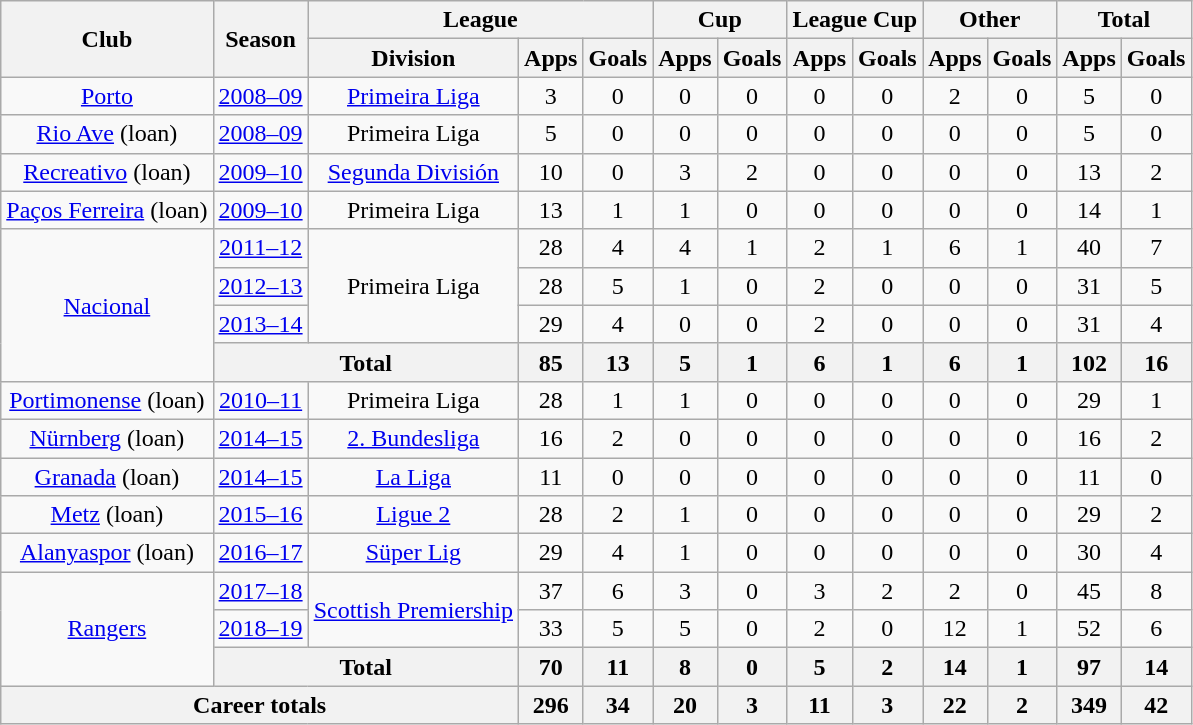<table class="wikitable" style="text-align: center">
<tr>
<th rowspan=2>Club</th>
<th rowspan=2>Season</th>
<th colspan=3>League</th>
<th colspan=2>Cup</th>
<th colspan=2>League Cup</th>
<th colspan=2>Other</th>
<th colspan=2>Total</th>
</tr>
<tr>
<th>Division</th>
<th>Apps</th>
<th>Goals</th>
<th>Apps</th>
<th>Goals</th>
<th>Apps</th>
<th>Goals</th>
<th>Apps</th>
<th>Goals</th>
<th>Apps</th>
<th>Goals</th>
</tr>
<tr>
<td><a href='#'>Porto</a></td>
<td><a href='#'>2008–09</a></td>
<td><a href='#'>Primeira Liga</a></td>
<td>3</td>
<td>0</td>
<td>0</td>
<td>0</td>
<td>0</td>
<td>0</td>
<td>2</td>
<td>0</td>
<td>5</td>
<td>0</td>
</tr>
<tr>
<td><a href='#'>Rio Ave</a> (loan)</td>
<td><a href='#'>2008–09</a></td>
<td>Primeira Liga</td>
<td>5</td>
<td>0</td>
<td>0</td>
<td>0</td>
<td>0</td>
<td>0</td>
<td>0</td>
<td>0</td>
<td>5</td>
<td>0</td>
</tr>
<tr>
<td><a href='#'>Recreativo</a> (loan)</td>
<td><a href='#'>2009–10</a></td>
<td><a href='#'>Segunda División</a></td>
<td>10</td>
<td>0</td>
<td>3</td>
<td>2</td>
<td>0</td>
<td>0</td>
<td>0</td>
<td>0</td>
<td>13</td>
<td>2</td>
</tr>
<tr>
<td><a href='#'>Paços Ferreira</a> (loan)</td>
<td><a href='#'>2009–10</a></td>
<td>Primeira Liga</td>
<td>13</td>
<td>1</td>
<td>1</td>
<td>0</td>
<td>0</td>
<td>0</td>
<td>0</td>
<td>0</td>
<td>14</td>
<td>1</td>
</tr>
<tr>
<td rowspan=4><a href='#'>Nacional</a></td>
<td><a href='#'>2011–12</a></td>
<td rowspan=3>Primeira Liga</td>
<td>28</td>
<td>4</td>
<td>4</td>
<td>1</td>
<td>2</td>
<td>1</td>
<td>6</td>
<td>1</td>
<td>40</td>
<td>7</td>
</tr>
<tr>
<td><a href='#'>2012–13</a></td>
<td>28</td>
<td>5</td>
<td>1</td>
<td>0</td>
<td>2</td>
<td>0</td>
<td>0</td>
<td>0</td>
<td>31</td>
<td>5</td>
</tr>
<tr>
<td><a href='#'>2013–14</a></td>
<td>29</td>
<td>4</td>
<td>0</td>
<td>0</td>
<td>2</td>
<td>0</td>
<td>0</td>
<td>0</td>
<td>31</td>
<td>4</td>
</tr>
<tr>
<th colspan=2>Total</th>
<th>85</th>
<th>13</th>
<th>5</th>
<th>1</th>
<th>6</th>
<th>1</th>
<th>6</th>
<th>1</th>
<th>102</th>
<th>16</th>
</tr>
<tr>
<td><a href='#'>Portimonense</a> (loan)</td>
<td><a href='#'>2010–11</a></td>
<td>Primeira Liga</td>
<td>28</td>
<td>1</td>
<td>1</td>
<td>0</td>
<td>0</td>
<td>0</td>
<td>0</td>
<td>0</td>
<td>29</td>
<td>1</td>
</tr>
<tr>
<td><a href='#'>Nürnberg</a> (loan)</td>
<td><a href='#'>2014–15</a></td>
<td><a href='#'>2. Bundesliga</a></td>
<td>16</td>
<td>2</td>
<td>0</td>
<td>0</td>
<td>0</td>
<td>0</td>
<td>0</td>
<td>0</td>
<td>16</td>
<td>2</td>
</tr>
<tr>
<td><a href='#'>Granada</a> (loan)</td>
<td><a href='#'>2014–15</a></td>
<td><a href='#'>La Liga</a></td>
<td>11</td>
<td>0</td>
<td>0</td>
<td>0</td>
<td>0</td>
<td>0</td>
<td>0</td>
<td>0</td>
<td>11</td>
<td>0</td>
</tr>
<tr>
<td><a href='#'>Metz</a> (loan)</td>
<td><a href='#'>2015–16</a></td>
<td><a href='#'>Ligue 2</a></td>
<td>28</td>
<td>2</td>
<td>1</td>
<td>0</td>
<td>0</td>
<td>0</td>
<td>0</td>
<td>0</td>
<td>29</td>
<td>2</td>
</tr>
<tr>
<td><a href='#'>Alanyaspor</a> (loan)</td>
<td><a href='#'>2016–17</a></td>
<td><a href='#'>Süper Lig</a></td>
<td>29</td>
<td>4</td>
<td>1</td>
<td>0</td>
<td>0</td>
<td>0</td>
<td>0</td>
<td>0</td>
<td>30</td>
<td>4</td>
</tr>
<tr>
<td rowspan="3"><a href='#'>Rangers</a></td>
<td><a href='#'>2017–18</a></td>
<td rowspan="2"><a href='#'>Scottish Premiership</a></td>
<td>37</td>
<td>6</td>
<td>3</td>
<td>0</td>
<td>3</td>
<td>2</td>
<td>2</td>
<td>0</td>
<td>45</td>
<td>8</td>
</tr>
<tr>
<td><a href='#'>2018–19</a></td>
<td>33</td>
<td>5</td>
<td>5</td>
<td>0</td>
<td>2</td>
<td>0</td>
<td>12</td>
<td>1</td>
<td>52</td>
<td>6</td>
</tr>
<tr>
<th colspan="2">Total</th>
<th>70</th>
<th>11</th>
<th>8</th>
<th>0</th>
<th>5</th>
<th>2</th>
<th>14</th>
<th>1</th>
<th>97</th>
<th>14</th>
</tr>
<tr>
<th colspan="3">Career totals</th>
<th>296</th>
<th>34</th>
<th>20</th>
<th>3</th>
<th>11</th>
<th>3</th>
<th>22</th>
<th>2</th>
<th>349</th>
<th>42</th>
</tr>
</table>
